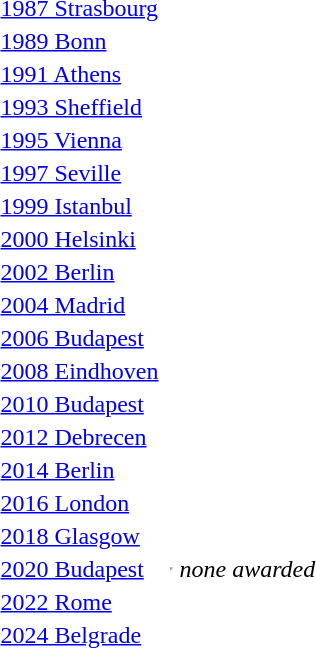<table>
<tr>
<td><a href='#'>1987 Strasbourg</a></td>
<td></td>
<td></td>
<td></td>
</tr>
<tr>
<td><a href='#'>1989 Bonn</a></td>
<td></td>
<td></td>
<td></td>
</tr>
<tr>
<td><a href='#'>1991 Athens</a></td>
<td></td>
<td></td>
<td></td>
</tr>
<tr>
<td><a href='#'>1993 Sheffield</a></td>
<td></td>
<td></td>
<td></td>
</tr>
<tr>
<td><a href='#'>1995 Vienna</a></td>
<td></td>
<td></td>
<td></td>
</tr>
<tr>
<td><a href='#'>1997 Seville</a></td>
<td></td>
<td></td>
<td></td>
</tr>
<tr>
<td><a href='#'>1999 Istanbul</a></td>
<td></td>
<td></td>
<td></td>
</tr>
<tr>
<td><a href='#'>2000 Helsinki</a></td>
<td></td>
<td></td>
<td></td>
</tr>
<tr>
<td><a href='#'>2002 Berlin</a></td>
<td></td>
<td></td>
<td></td>
</tr>
<tr>
<td><a href='#'>2004 Madrid</a></td>
<td></td>
<td></td>
<td></td>
</tr>
<tr>
<td><a href='#'>2006 Budapest</a></td>
<td></td>
<td></td>
<td></td>
</tr>
<tr>
<td><a href='#'>2008 Eindhoven</a></td>
<td></td>
<td></td>
<td></td>
</tr>
<tr>
<td><a href='#'>2010 Budapest</a></td>
<td></td>
<td></td>
<td></td>
</tr>
<tr>
<td><a href='#'>2012 Debrecen</a></td>
<td></td>
<td></td>
<td></td>
</tr>
<tr>
<td><a href='#'>2014 Berlin</a></td>
<td></td>
<td></td>
<td></td>
</tr>
<tr>
<td><a href='#'>2016 London</a></td>
<td></td>
<td></td>
<td></td>
</tr>
<tr>
<td><a href='#'>2018 Glasgow</a></td>
<td></td>
<td></td>
<td></td>
</tr>
<tr>
<td><a href='#'>2020 Budapest</a></td>
<td></td>
<td><hr></td>
<td><em>none awarded</em></td>
</tr>
<tr>
<td><a href='#'>2022 Rome</a></td>
<td></td>
<td></td>
<td></td>
</tr>
<tr>
<td><a href='#'>2024 Belgrade</a></td>
<td></td>
<td></td>
<td></td>
</tr>
</table>
